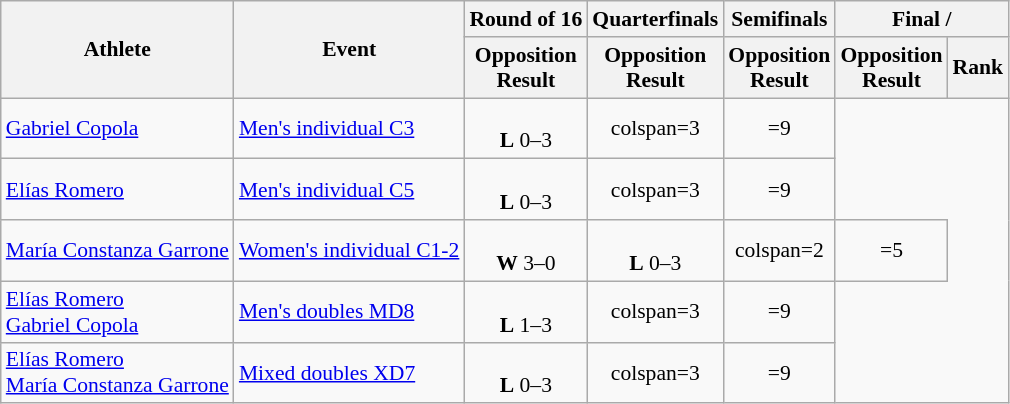<table class=wikitable style="font-size:90%">
<tr align=center>
<th rowspan="2">Athlete</th>
<th rowspan="2">Event</th>
<th>Round of 16</th>
<th>Quarterfinals</th>
<th>Semifinals</th>
<th colspan="2">Final / </th>
</tr>
<tr>
<th>Opposition<br>Result</th>
<th>Opposition<br>Result</th>
<th>Opposition<br>Result</th>
<th>Opposition<br>Result</th>
<th>Rank</th>
</tr>
<tr align=center>
<td align=left><a href='#'>Gabriel Copola</a></td>
<td align=left><a href='#'>Men's individual C3</a></td>
<td><br><strong>L</strong> 0–3</td>
<td>colspan=3 </td>
<td>=9</td>
</tr>
<tr align=center>
<td align=left><a href='#'>Elías Romero</a></td>
<td align=left><a href='#'>Men's individual C5</a></td>
<td><br><strong>L</strong> 0–3</td>
<td>colspan=3 </td>
<td>=9</td>
</tr>
<tr align=center>
<td align=left><a href='#'>María Constanza Garrone</a></td>
<td align=left><a href='#'>Women's individual C1-2</a></td>
<td><br><strong>W</strong> 3–0</td>
<td><br><strong>L</strong> 0–3</td>
<td>colspan=2 </td>
<td>=5</td>
</tr>
<tr align=center>
<td align=left><a href='#'>Elías Romero</a><br><a href='#'>Gabriel Copola</a></td>
<td align=left><a href='#'>Men's doubles MD8</a></td>
<td><br><strong>L</strong> 1–3</td>
<td>colspan=3 </td>
<td>=9</td>
</tr>
<tr align=center>
<td align=left><a href='#'>Elías Romero</a><br><a href='#'>María Constanza Garrone</a></td>
<td align=left><a href='#'>Mixed doubles XD7</a></td>
<td><br><strong>L</strong> 0–3</td>
<td>colspan=3 </td>
<td>=9</td>
</tr>
</table>
